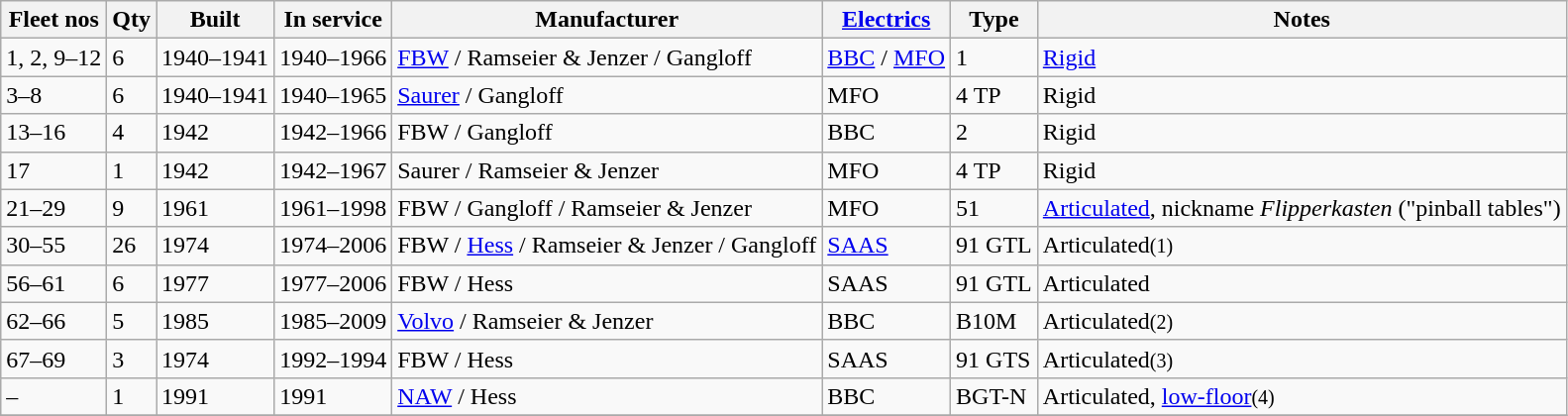<table class="wikitable sortable">
<tr>
<th>Fleet nos</th>
<th>Qty</th>
<th>Built</th>
<th>In service</th>
<th>Manufacturer</th>
<th><a href='#'>Electrics</a></th>
<th>Type</th>
<th>Notes</th>
</tr>
<tr>
<td>1, 2, 9–12</td>
<td>6</td>
<td>1940–1941</td>
<td>1940–1966</td>
<td><a href='#'>FBW</a> / Ramseier & Jenzer / Gangloff</td>
<td><a href='#'>BBC</a> / <a href='#'>MFO</a></td>
<td>1</td>
<td><a href='#'>Rigid</a></td>
</tr>
<tr>
<td>3–8</td>
<td>6</td>
<td>1940–1941</td>
<td>1940–1965</td>
<td><a href='#'>Saurer</a> / Gangloff</td>
<td>MFO</td>
<td>4 TP</td>
<td>Rigid</td>
</tr>
<tr>
<td>13–16</td>
<td>4</td>
<td>1942</td>
<td>1942–1966</td>
<td>FBW / Gangloff</td>
<td>BBC</td>
<td>2</td>
<td>Rigid</td>
</tr>
<tr>
<td>17</td>
<td>1</td>
<td>1942</td>
<td>1942–1967</td>
<td>Saurer / Ramseier & Jenzer</td>
<td>MFO</td>
<td>4 TP</td>
<td>Rigid</td>
</tr>
<tr>
<td>21–29</td>
<td>9</td>
<td>1961</td>
<td>1961–1998</td>
<td>FBW / Gangloff / Ramseier & Jenzer</td>
<td>MFO</td>
<td>51</td>
<td><a href='#'>Articulated</a>, nickname <em>Flipperkasten</em> ("pinball tables")</td>
</tr>
<tr>
<td>30–55</td>
<td>26</td>
<td>1974</td>
<td>1974–2006</td>
<td>FBW / <a href='#'>Hess</a> / Ramseier & Jenzer / Gangloff</td>
<td><a href='#'>SAAS</a></td>
<td>91 GTL</td>
<td>Articulated<small>(1)</small></td>
</tr>
<tr>
<td>56–61</td>
<td>6</td>
<td>1977</td>
<td>1977–2006</td>
<td>FBW / Hess</td>
<td>SAAS</td>
<td>91 GTL</td>
<td>Articulated</td>
</tr>
<tr>
<td>62–66</td>
<td>5</td>
<td>1985</td>
<td>1985–2009</td>
<td><a href='#'>Volvo</a> / Ramseier & Jenzer</td>
<td>BBC</td>
<td>B10M</td>
<td>Articulated<small>(2)</small></td>
</tr>
<tr>
<td>67–69</td>
<td>3</td>
<td>1974</td>
<td>1992–1994</td>
<td>FBW / Hess</td>
<td>SAAS</td>
<td>91 GTS</td>
<td>Articulated<small>(3)</small></td>
</tr>
<tr>
<td>–</td>
<td>1</td>
<td>1991</td>
<td>1991</td>
<td><a href='#'>NAW</a> / Hess</td>
<td>BBC</td>
<td>BGT-N</td>
<td>Articulated, <a href='#'>low-floor</a><small>(4)</small></td>
</tr>
<tr>
</tr>
</table>
